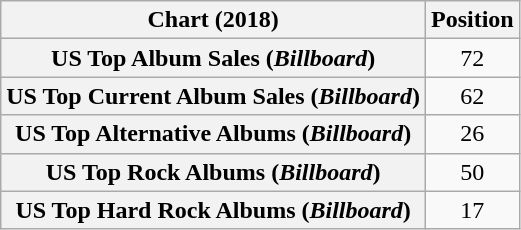<table class="wikitable sortable plainrowheaders" style="text-align:center">
<tr>
<th scope="col">Chart (2018)</th>
<th scope="col">Position</th>
</tr>
<tr>
<th scope="row">US Top Album Sales (<em>Billboard</em>)</th>
<td>72</td>
</tr>
<tr>
<th scope="row">US Top Current Album Sales (<em>Billboard</em>)</th>
<td>62</td>
</tr>
<tr>
<th scope="row">US Top Alternative Albums (<em>Billboard</em>)</th>
<td>26</td>
</tr>
<tr>
<th scope="row">US Top Rock Albums (<em>Billboard</em>)</th>
<td>50</td>
</tr>
<tr>
<th scope="row">US Top Hard Rock Albums (<em>Billboard</em>)</th>
<td>17</td>
</tr>
</table>
